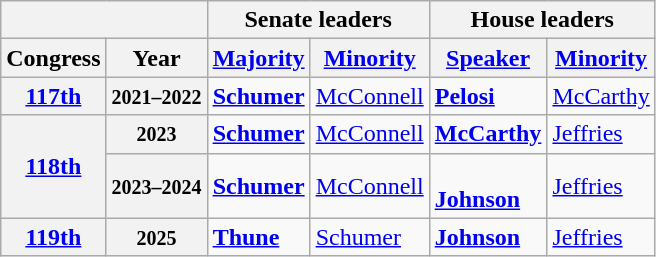<table class="wikitable" style="margin-left:1em">
<tr>
<th colspan=2></th>
<th colspan=2>Senate leaders</th>
<th colspan=2>House leaders</th>
</tr>
<tr>
<th>Congress</th>
<th>Year</th>
<th><a href='#'>Majority</a></th>
<th><a href='#'>Minority</a></th>
<th><a href='#'>Speaker</a></th>
<th><a href='#'>Minority</a></th>
</tr>
<tr>
<th><a href='#'>117th</a></th>
<th><small>2021–2022</small></th>
<td><strong><a href='#'>Schumer</a></strong></td>
<td><a href='#'>McConnell</a></td>
<td><strong><a href='#'>Pelosi</a></strong></td>
<td><a href='#'>McCarthy</a></td>
</tr>
<tr>
<th rowspan=2><a href='#'>118th</a></th>
<th><small>2023</small></th>
<td><strong><a href='#'>Schumer</a></strong></td>
<td><a href='#'>McConnell</a></td>
<td><strong><a href='#'>McCarthy</a></strong></td>
<td><a href='#'>Jeffries</a></td>
</tr>
<tr>
<th><small>2023–2024</small></th>
<td><strong><a href='#'>Schumer</a></strong></td>
<td><a href='#'>McConnell</a></td>
<td><br><strong><a href='#'>Johnson</a></strong></td>
<td><a href='#'>Jeffries</a></td>
</tr>
<tr>
<th><a href='#'>119th</a></th>
<th><small>2025</small></th>
<td><strong><a href='#'>Thune</a></strong></td>
<td><a href='#'>Schumer</a></td>
<td><strong><a href='#'>Johnson</a></strong></td>
<td><a href='#'>Jeffries</a></td>
</tr>
</table>
